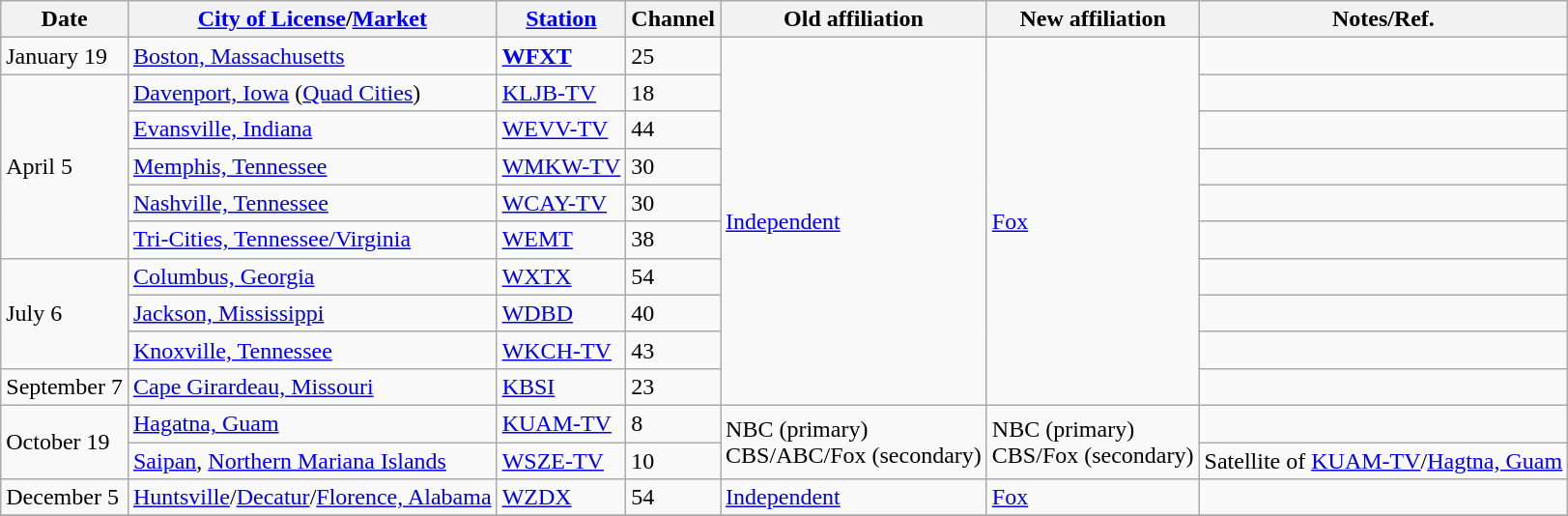<table class="wikitable sortable">
<tr>
<th>Date</th>
<th><a href='#'>City of License</a>/<a href='#'>Market</a></th>
<th><a href='#'>Station</a></th>
<th>Channel</th>
<th>Old affiliation</th>
<th>New affiliation</th>
<th>Notes/Ref.</th>
</tr>
<tr>
<td>January 19</td>
<td><a href='#'>Boston, Massachusetts</a></td>
<td><strong><a href='#'>WFXT</a></strong></td>
<td>25</td>
<td rowspan="10"><a href='#'>Independent</a></td>
<td rowspan="10"><a href='#'>Fox</a></td>
<td></td>
</tr>
<tr>
<td rowspan=5>April 5</td>
<td><a href='#'>Davenport, Iowa</a> (<a href='#'>Quad Cities</a>)</td>
<td><a href='#'>KLJB-TV</a></td>
<td>18</td>
<td></td>
</tr>
<tr>
<td><a href='#'>Evansville, Indiana</a></td>
<td><a href='#'>WEVV-TV</a></td>
<td>44</td>
<td></td>
</tr>
<tr>
<td><a href='#'>Memphis, Tennessee</a></td>
<td><a href='#'>WMKW-TV</a></td>
<td>30</td>
<td></td>
</tr>
<tr>
<td><a href='#'>Nashville, Tennessee</a></td>
<td><a href='#'>WCAY-TV</a></td>
<td>30</td>
<td></td>
</tr>
<tr>
<td><a href='#'>Tri-Cities, Tennessee/Virginia</a></td>
<td><a href='#'>WEMT</a></td>
<td>38</td>
<td></td>
</tr>
<tr>
<td rowspan="3">July 6</td>
<td><a href='#'>Columbus, Georgia</a></td>
<td><a href='#'>WXTX</a></td>
<td>54</td>
<td></td>
</tr>
<tr>
<td><a href='#'>Jackson, Mississippi</a></td>
<td><a href='#'>WDBD</a></td>
<td>40</td>
<td></td>
</tr>
<tr>
<td><a href='#'>Knoxville, Tennessee</a></td>
<td><a href='#'>WKCH-TV</a></td>
<td>43</td>
<td></td>
</tr>
<tr>
<td>September 7</td>
<td><a href='#'>Cape Girardeau, Missouri</a> <br> </td>
<td><a href='#'>KBSI</a></td>
<td>23</td>
<td></td>
</tr>
<tr>
<td rowspan=2>October 19</td>
<td><a href='#'>Hagatna, Guam</a></td>
<td><a href='#'>KUAM-TV</a></td>
<td>8</td>
<td rowspan=2>NBC (primary) <br> CBS/ABC/Fox (secondary)</td>
<td rowspan=2>NBC (primary) <br> CBS/Fox (secondary)</td>
<td></td>
</tr>
<tr>
<td><a href='#'>Saipan</a>, <a href='#'>Northern Mariana Islands</a></td>
<td><a href='#'>WSZE-TV</a></td>
<td>10</td>
<td>Satellite of <a href='#'>KUAM-TV</a>/<a href='#'>Hagtna, Guam</a></td>
</tr>
<tr>
<td>December 5</td>
<td><a href='#'>Huntsville</a>/<a href='#'>Decatur</a>/<a href='#'>Florence, Alabama</a></td>
<td><a href='#'>WZDX</a></td>
<td>54</td>
<td><a href='#'>Independent</a></td>
<td><a href='#'>Fox</a></td>
<td></td>
</tr>
<tr>
</tr>
</table>
